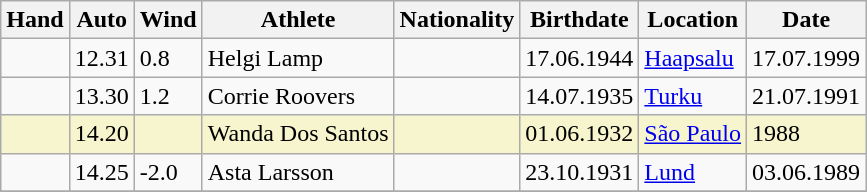<table class="wikitable">
<tr>
<th>Hand</th>
<th>Auto</th>
<th>Wind</th>
<th>Athlete</th>
<th>Nationality</th>
<th>Birthdate</th>
<th>Location</th>
<th>Date</th>
</tr>
<tr>
<td></td>
<td>12.31</td>
<td>0.8</td>
<td>Helgi Lamp</td>
<td></td>
<td>17.06.1944</td>
<td><a href='#'>Haapsalu</a></td>
<td>17.07.1999</td>
</tr>
<tr>
<td></td>
<td>13.30</td>
<td>1.2</td>
<td>Corrie Roovers</td>
<td></td>
<td>14.07.1935</td>
<td><a href='#'>Turku</a></td>
<td>21.07.1991</td>
</tr>
<tr bgcolor=#f6F5CE>
<td></td>
<td>14.20</td>
<td></td>
<td>Wanda Dos Santos</td>
<td></td>
<td>01.06.1932</td>
<td><a href='#'>São Paulo</a></td>
<td>1988</td>
</tr>
<tr>
<td></td>
<td>14.25</td>
<td>-2.0</td>
<td>Asta Larsson</td>
<td></td>
<td>23.10.1931</td>
<td><a href='#'>Lund</a></td>
<td>03.06.1989</td>
</tr>
<tr>
</tr>
</table>
